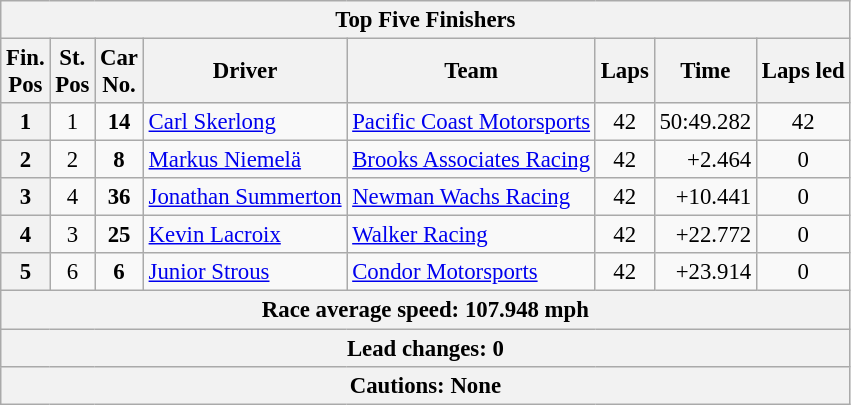<table class="wikitable" style="font-size:95%;">
<tr>
<th colspan=9>Top Five Finishers</th>
</tr>
<tr>
<th>Fin.<br>Pos</th>
<th>St.<br>Pos</th>
<th>Car<br>No.</th>
<th>Driver</th>
<th>Team</th>
<th>Laps</th>
<th>Time</th>
<th>Laps led</th>
</tr>
<tr>
<th>1</th>
<td align=center>1</td>
<td align=center><strong>14</strong></td>
<td> <a href='#'>Carl Skerlong</a></td>
<td><a href='#'>Pacific Coast Motorsports</a></td>
<td align=center>42</td>
<td align=right>50:49.282</td>
<td align=center>42</td>
</tr>
<tr>
<th>2</th>
<td align=center>2</td>
<td align=center><strong>8</strong></td>
<td> <a href='#'>Markus Niemelä</a></td>
<td><a href='#'>Brooks Associates Racing</a></td>
<td align=center>42</td>
<td align=right>+2.464</td>
<td align=center>0</td>
</tr>
<tr>
<th>3</th>
<td align=center>4</td>
<td align=center><strong>36</strong></td>
<td> <a href='#'>Jonathan Summerton</a></td>
<td><a href='#'>Newman Wachs Racing</a></td>
<td align=center>42</td>
<td align=right>+10.441</td>
<td align=center>0</td>
</tr>
<tr>
<th>4</th>
<td align=center>3</td>
<td style="text-align:center;"><strong>25</strong></td>
<td> <a href='#'>Kevin Lacroix</a></td>
<td><a href='#'>Walker Racing</a></td>
<td align=center>42</td>
<td align=right>+22.772</td>
<td align=center>0</td>
</tr>
<tr>
<th>5</th>
<td align=center>6</td>
<td align=center><strong>6</strong></td>
<td> <a href='#'>Junior Strous</a></td>
<td><a href='#'>Condor Motorsports</a></td>
<td align=center>42</td>
<td align=right>+23.914</td>
<td align=center>0</td>
</tr>
<tr>
<th colspan=9>Race average speed: 107.948 mph</th>
</tr>
<tr>
<th colspan=9>Lead changes: 0</th>
</tr>
<tr>
<th colspan=9>Cautions: None</th>
</tr>
</table>
